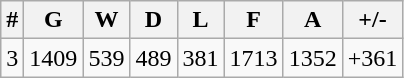<table class="wikitable" style="text-align:center">
<tr>
<th>#</th>
<th>G</th>
<th>W</th>
<th>D</th>
<th>L</th>
<th>F</th>
<th>A</th>
<th>+/-</th>
</tr>
<tr>
<td>3</td>
<td>1409</td>
<td>539</td>
<td>489</td>
<td>381</td>
<td>1713</td>
<td>1352</td>
<td>+361</td>
</tr>
</table>
